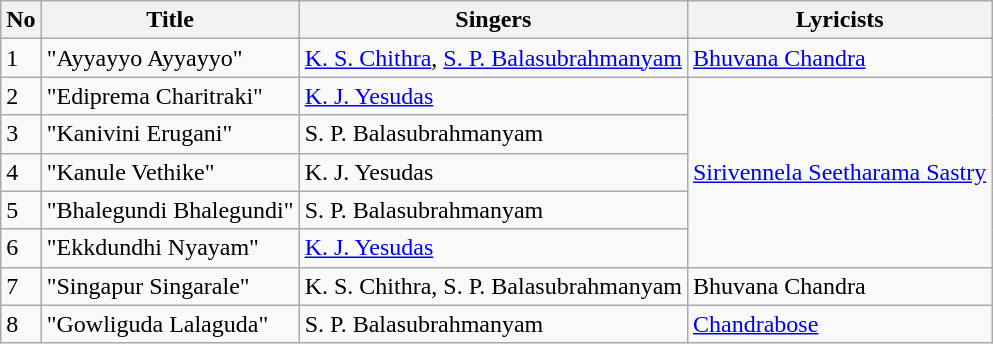<table class="wikitable sortable">
<tr>
<th>No</th>
<th>Title</th>
<th>Singers</th>
<th>Lyricists</th>
</tr>
<tr>
<td>1</td>
<td>"Ayyayyo Ayyayyo"</td>
<td><a href='#'>K. S. Chithra</a>, <a href='#'>S. P. Balasubrahmanyam</a></td>
<td><a href='#'>Bhuvana Chandra</a></td>
</tr>
<tr>
<td>2</td>
<td>"Ediprema Charitraki"</td>
<td><a href='#'>K. J. Yesudas</a></td>
<td rowspan="5"><a href='#'>Sirivennela Seetharama Sastry</a></td>
</tr>
<tr>
<td>3</td>
<td>"Kanivini Erugani"</td>
<td>S. P. Balasubrahmanyam</td>
</tr>
<tr>
<td>4</td>
<td>"Kanule Vethike"</td>
<td>K. J. Yesudas</td>
</tr>
<tr>
<td>5</td>
<td>"Bhalegundi Bhalegundi"</td>
<td>S. P. Balasubrahmanyam</td>
</tr>
<tr>
<td>6</td>
<td>"Ekkdundhi Nyayam"</td>
<td><a href='#'>K. J. Yesudas</a></td>
</tr>
<tr>
<td>7</td>
<td>"Singapur Singarale"</td>
<td>K. S. Chithra, S. P. Balasubrahmanyam</td>
<td>Bhuvana Chandra</td>
</tr>
<tr>
<td>8</td>
<td>"Gowliguda Lalaguda"</td>
<td>S. P. Balasubrahmanyam</td>
<td><a href='#'>Chandrabose</a></td>
</tr>
</table>
